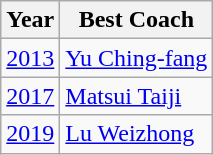<table class=wikitable>
<tr>
<th>Year</th>
<th>Best Coach</th>
</tr>
<tr>
<td><a href='#'>2013</a></td>
<td> <a href='#'>Yu Ching-fang</a></td>
</tr>
<tr>
<td><a href='#'>2017</a></td>
<td> <a href='#'>Matsui Taiji</a></td>
</tr>
<tr>
<td><a href='#'>2019</a></td>
<td> <a href='#'>Lu Weizhong</a></td>
</tr>
</table>
